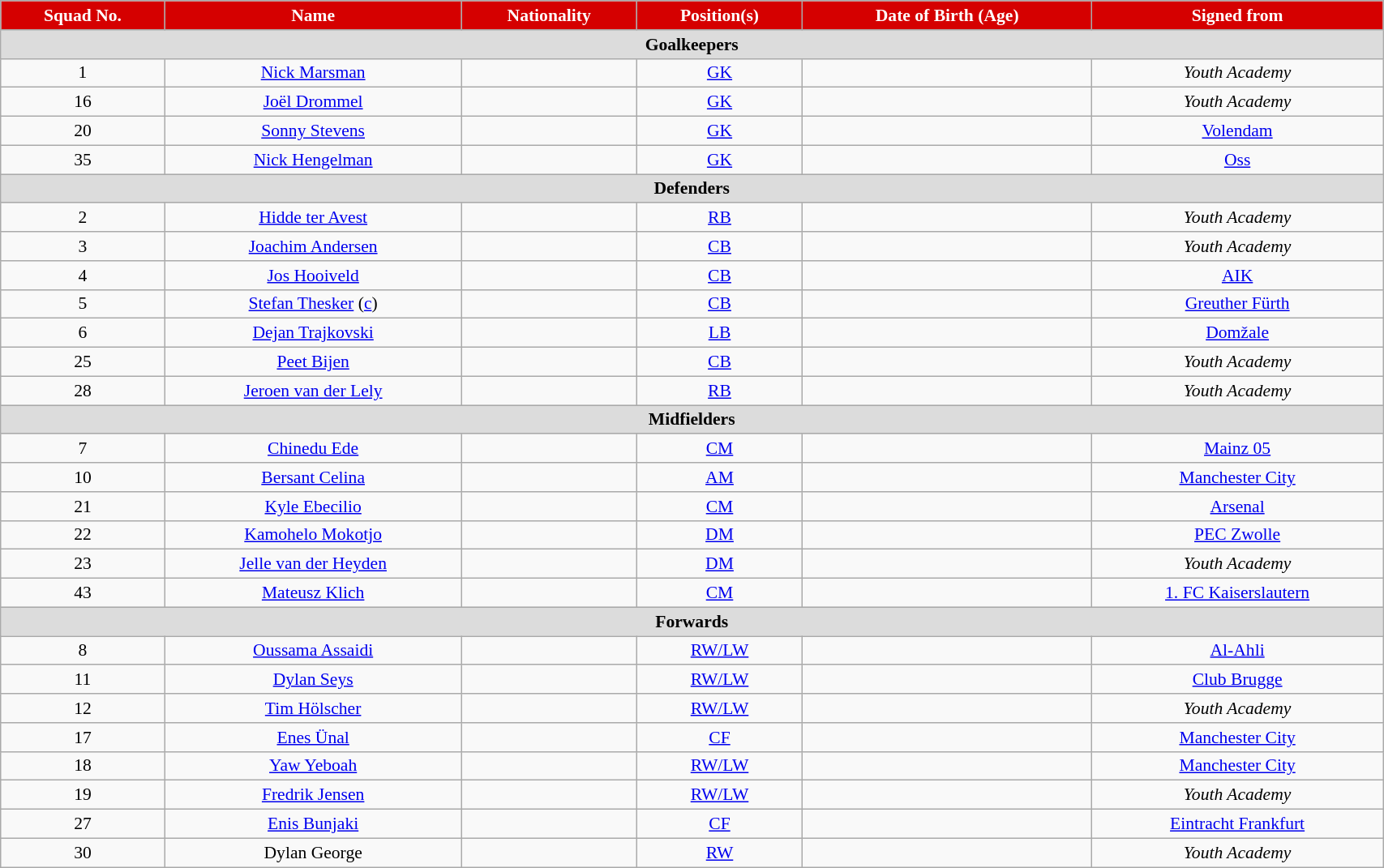<table class="wikitable" style="text-align:center; font-size:90%; width:90%;">
<tr>
<th style="background:#d50000; color:white; text-align:center;">Squad No.</th>
<th style="background:#d50000; color:white; text-align:center;">Name</th>
<th style="background:#d50000; color:white; text-align:center;">Nationality</th>
<th style="background:#d50000; color:white; text-align:center;">Position(s)</th>
<th style="background:#d50000; color:white; text-align:center;">Date of Birth (Age)</th>
<th style="background:#d50000; color:white; text-align:center;">Signed from</th>
</tr>
<tr>
<th colspan="6" style="background:#dcdcdc; text-align:center">Goalkeepers</th>
</tr>
<tr>
<td>1</td>
<td><a href='#'>Nick Marsman</a></td>
<td></td>
<td><a href='#'>GK</a></td>
<td></td>
<td><em>Youth Academy</em></td>
</tr>
<tr>
<td>16</td>
<td><a href='#'>Joël Drommel</a></td>
<td></td>
<td><a href='#'>GK</a></td>
<td></td>
<td><em>Youth Academy</em></td>
</tr>
<tr>
<td>20</td>
<td><a href='#'>Sonny Stevens</a></td>
<td></td>
<td><a href='#'>GK</a></td>
<td></td>
<td> <a href='#'>Volendam</a></td>
</tr>
<tr>
<td>35</td>
<td><a href='#'>Nick Hengelman</a></td>
<td></td>
<td><a href='#'>GK</a></td>
<td></td>
<td> <a href='#'>Oss</a></td>
</tr>
<tr>
<th colspan="9" style="background:#dcdcdc; text-align:center">Defenders</th>
</tr>
<tr>
<td>2</td>
<td><a href='#'>Hidde ter Avest</a></td>
<td></td>
<td><a href='#'>RB</a></td>
<td></td>
<td><em>Youth Academy</em></td>
</tr>
<tr>
<td>3</td>
<td><a href='#'>Joachim Andersen</a></td>
<td></td>
<td><a href='#'>CB</a></td>
<td></td>
<td><em>Youth Academy</em></td>
</tr>
<tr>
<td>4</td>
<td><a href='#'>Jos Hooiveld</a></td>
<td></td>
<td><a href='#'>CB</a></td>
<td></td>
<td> <a href='#'>AIK</a></td>
</tr>
<tr>
<td>5</td>
<td><a href='#'>Stefan Thesker</a> (<a href='#'>c</a>)</td>
<td></td>
<td><a href='#'>CB</a></td>
<td></td>
<td> <a href='#'>Greuther Fürth</a></td>
</tr>
<tr>
<td>6</td>
<td><a href='#'>Dejan Trajkovski</a></td>
<td></td>
<td><a href='#'>LB</a></td>
<td></td>
<td> <a href='#'>Domžale</a></td>
</tr>
<tr>
<td>25</td>
<td><a href='#'>Peet Bijen</a></td>
<td></td>
<td><a href='#'>CB</a></td>
<td></td>
<td><em>Youth Academy</em></td>
</tr>
<tr>
<td>28</td>
<td><a href='#'>Jeroen van der Lely</a></td>
<td></td>
<td><a href='#'>RB</a></td>
<td></td>
<td><em>Youth Academy</em></td>
</tr>
<tr>
<th colspan="9" style="background:#dcdcdc; text-align:center">Midfielders</th>
</tr>
<tr>
<td>7</td>
<td><a href='#'>Chinedu Ede</a></td>
<td></td>
<td><a href='#'>CM</a></td>
<td></td>
<td> <a href='#'>Mainz 05</a></td>
</tr>
<tr>
<td>10</td>
<td><a href='#'>Bersant Celina</a></td>
<td></td>
<td><a href='#'>AM</a></td>
<td></td>
<td> <a href='#'>Manchester City</a></td>
</tr>
<tr>
<td>21</td>
<td><a href='#'>Kyle Ebecilio</a></td>
<td></td>
<td><a href='#'>CM</a></td>
<td></td>
<td> <a href='#'>Arsenal</a></td>
</tr>
<tr>
<td>22</td>
<td><a href='#'>Kamohelo Mokotjo</a></td>
<td></td>
<td><a href='#'>DM</a></td>
<td></td>
<td> <a href='#'>PEC Zwolle</a></td>
</tr>
<tr>
<td>23</td>
<td><a href='#'>Jelle van der Heyden</a></td>
<td></td>
<td><a href='#'>DM</a></td>
<td></td>
<td><em>Youth Academy</em></td>
</tr>
<tr>
<td>43</td>
<td><a href='#'>Mateusz Klich</a></td>
<td></td>
<td><a href='#'>CM</a></td>
<td></td>
<td> <a href='#'>1. FC Kaiserslautern</a></td>
</tr>
<tr>
<th colspan="9" style="background:#dcdcdc; text-align:center">Forwards</th>
</tr>
<tr>
<td>8</td>
<td><a href='#'>Oussama Assaidi</a></td>
<td></td>
<td><a href='#'>RW/LW</a></td>
<td></td>
<td> <a href='#'>Al-Ahli</a></td>
</tr>
<tr>
<td>11</td>
<td><a href='#'>Dylan Seys</a></td>
<td></td>
<td><a href='#'>RW/LW</a></td>
<td></td>
<td> <a href='#'>Club Brugge</a></td>
</tr>
<tr>
<td>12</td>
<td><a href='#'>Tim Hölscher</a></td>
<td></td>
<td><a href='#'>RW/LW</a></td>
<td></td>
<td><em>Youth Academy</em></td>
</tr>
<tr>
<td>17</td>
<td><a href='#'>Enes Ünal</a></td>
<td></td>
<td><a href='#'>CF</a></td>
<td></td>
<td> <a href='#'>Manchester City</a></td>
</tr>
<tr>
<td>18</td>
<td><a href='#'>Yaw Yeboah</a></td>
<td></td>
<td><a href='#'>RW/LW</a></td>
<td></td>
<td> <a href='#'>Manchester City</a></td>
</tr>
<tr>
<td>19</td>
<td><a href='#'>Fredrik Jensen</a></td>
<td></td>
<td><a href='#'>RW/LW</a></td>
<td></td>
<td><em>Youth Academy</em></td>
</tr>
<tr>
<td>27</td>
<td><a href='#'>Enis Bunjaki</a></td>
<td></td>
<td><a href='#'>CF</a></td>
<td></td>
<td> <a href='#'>Eintracht Frankfurt</a></td>
</tr>
<tr>
<td>30</td>
<td>Dylan George</td>
<td></td>
<td><a href='#'>RW</a></td>
<td></td>
<td><em>Youth Academy</em></td>
</tr>
</table>
